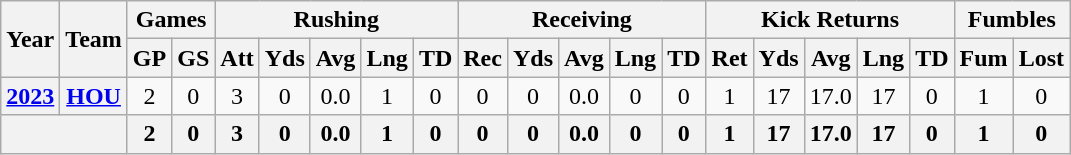<table class="wikitable" style="text-align: center;">
<tr>
<th rowspan="2">Year</th>
<th rowspan="2">Team</th>
<th colspan="2">Games</th>
<th colspan="5">Rushing</th>
<th colspan="5">Receiving</th>
<th colspan="5">Kick Returns</th>
<th colspan="2">Fumbles</th>
</tr>
<tr>
<th>GP</th>
<th>GS</th>
<th>Att</th>
<th>Yds</th>
<th>Avg</th>
<th>Lng</th>
<th>TD</th>
<th>Rec</th>
<th>Yds</th>
<th>Avg</th>
<th>Lng</th>
<th>TD</th>
<th>Ret</th>
<th>Yds</th>
<th>Avg</th>
<th>Lng</th>
<th>TD</th>
<th>Fum</th>
<th>Lost</th>
</tr>
<tr>
<th><a href='#'>2023</a></th>
<th><a href='#'>HOU</a></th>
<td>2</td>
<td>0</td>
<td>3</td>
<td>0</td>
<td>0.0</td>
<td>1</td>
<td>0</td>
<td>0</td>
<td>0</td>
<td>0.0</td>
<td>0</td>
<td>0</td>
<td>1</td>
<td>17</td>
<td>17.0</td>
<td>17</td>
<td>0</td>
<td>1</td>
<td>0</td>
</tr>
<tr>
<th colspan="2"></th>
<th>2</th>
<th>0</th>
<th>3</th>
<th>0</th>
<th>0.0</th>
<th>1</th>
<th>0</th>
<th>0</th>
<th>0</th>
<th>0.0</th>
<th>0</th>
<th>0</th>
<th>1</th>
<th>17</th>
<th>17.0</th>
<th>17</th>
<th>0</th>
<th>1</th>
<th>0</th>
</tr>
</table>
